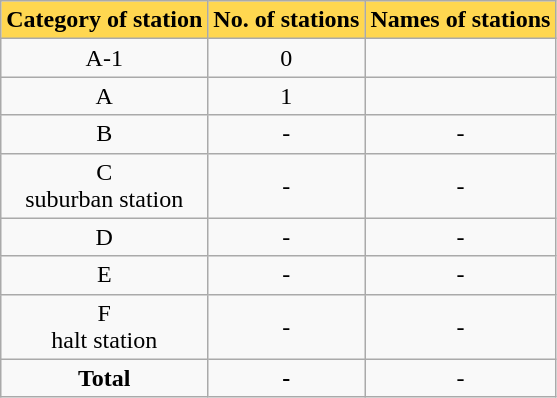<table class="wikitable sortable">
<tr>
<th style="background:#ffd750;">Category of station</th>
<th style="background:#ffd750;">No. of stations</th>
<th style="background:#ffd750;">Names of stations</th>
</tr>
<tr>
<td style="text-align:center;">A-1</td>
<td style="text-align:center;">0</td>
<td style="text-align:center;"></td>
</tr>
<tr>
<td style="text-align:center;">A</td>
<td style="text-align:center;">1</td>
<td style="text-align:center;"></td>
</tr>
<tr>
<td style="text-align:center;">B</td>
<td style="text-align:center;">-</td>
<td style="text-align:center;">-</td>
</tr>
<tr>
<td style="text-align:center;">C<br>suburban station</td>
<td style="text-align:center;">-</td>
<td style="text-align:center;">-</td>
</tr>
<tr>
<td style="text-align:center;">D</td>
<td style="text-align:center;">-</td>
<td style="text-align:center;">-</td>
</tr>
<tr>
<td style="text-align:center;">E</td>
<td style="text-align:center;">-</td>
<td style="text-align:center;">-</td>
</tr>
<tr>
<td style="text-align:center;">F<br>halt station</td>
<td style="text-align:center;">-</td>
<td style="text-align:center;">-</td>
</tr>
<tr>
<td style="text-align:center;"><strong>Total</strong></td>
<td style="text-align:center;"><strong>-</strong></td>
<td style="text-align:center;">-</td>
</tr>
</table>
